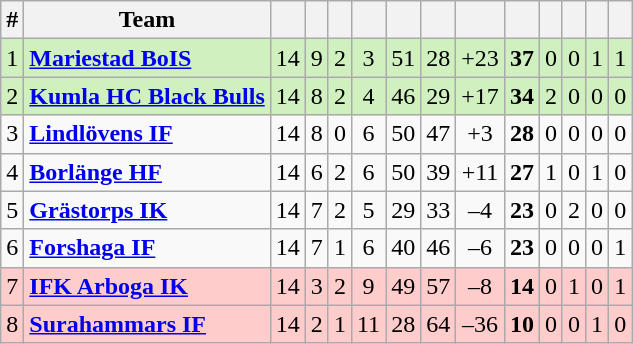<table class="wikitable sortable">
<tr>
<th>#</th>
<th>Team</th>
<th></th>
<th></th>
<th></th>
<th></th>
<th></th>
<th></th>
<th></th>
<th></th>
<th></th>
<th></th>
<th></th>
<th></th>
</tr>
<tr style="background: #D0F0C0;">
<td>1</td>
<td><a href='#'><strong>Mariestad BoIS</strong></a></td>
<td style="text-align: center;">14</td>
<td style="text-align: center;">9</td>
<td style="text-align: center;">2</td>
<td style="text-align: center;">3</td>
<td style="text-align: center;">51</td>
<td style="text-align: center;">28</td>
<td style="text-align: center;">+23</td>
<td style="text-align: center;"><strong>37</strong></td>
<td style="text-align: center;">0</td>
<td style="text-align: center;">0</td>
<td style="text-align: center;">1</td>
<td style="text-align: center;">1</td>
</tr>
<tr style="background: #D0F0C0;">
<td>2</td>
<td><strong><a href='#'>Kumla HC Black Bulls</a></strong></td>
<td style="text-align: center;">14</td>
<td style="text-align: center;">8</td>
<td style="text-align: center;">2</td>
<td style="text-align: center;">4</td>
<td style="text-align: center;">46</td>
<td style="text-align: center;">29</td>
<td style="text-align: center;">+17</td>
<td style="text-align: center;"><strong>34</strong></td>
<td style="text-align: center;">2</td>
<td style="text-align: center;">0</td>
<td style="text-align: center;">0</td>
<td style="text-align: center;">0</td>
</tr>
<tr>
<td>3</td>
<td><strong><a href='#'>Lindlövens IF</a></strong></td>
<td style="text-align: center;">14</td>
<td style="text-align: center;">8</td>
<td style="text-align: center;">0</td>
<td style="text-align: center;">6</td>
<td style="text-align: center;">50</td>
<td style="text-align: center;">47</td>
<td style="text-align: center;">+3</td>
<td style="text-align: center;"><strong>28</strong></td>
<td style="text-align: center;">0</td>
<td style="text-align: center;">0</td>
<td style="text-align: center;">0</td>
<td style="text-align: center;">0</td>
</tr>
<tr>
<td>4</td>
<td><strong><a href='#'>Borlänge HF</a></strong></td>
<td style="text-align: center;">14</td>
<td style="text-align: center;">6</td>
<td style="text-align: center;">2</td>
<td style="text-align: center;">6</td>
<td style="text-align: center;">50</td>
<td style="text-align: center;">39</td>
<td style="text-align: center;">+11</td>
<td style="text-align: center;"><strong>27</strong></td>
<td style="text-align: center;">1</td>
<td style="text-align: center;">0</td>
<td style="text-align: center;">1</td>
<td style="text-align: center;">0</td>
</tr>
<tr>
<td>5</td>
<td><strong><a href='#'>Grästorps IK</a></strong></td>
<td style="text-align: center;">14</td>
<td style="text-align: center;">7</td>
<td style="text-align: center;">2</td>
<td style="text-align: center;">5</td>
<td style="text-align: center;">29</td>
<td style="text-align: center;">33</td>
<td style="text-align: center;">–4</td>
<td style="text-align: center;"><strong>23</strong></td>
<td style="text-align: center;">0</td>
<td style="text-align: center;">2</td>
<td style="text-align: center;">0</td>
<td style="text-align: center;">0</td>
</tr>
<tr>
<td>6</td>
<td><strong><a href='#'>Forshaga IF</a></strong></td>
<td style="text-align: center;">14</td>
<td style="text-align: center;">7</td>
<td style="text-align: center;">1</td>
<td style="text-align: center;">6</td>
<td style="text-align: center;">40</td>
<td style="text-align: center;">46</td>
<td style="text-align: center;">–6</td>
<td style="text-align: center;"><strong>23</strong></td>
<td style="text-align: center;">0</td>
<td style="text-align: center;">0</td>
<td style="text-align: center;">0</td>
<td style="text-align: center;">1</td>
</tr>
<tr style="background: #FFCCCC;">
<td>7</td>
<td><strong><a href='#'>IFK Arboga IK</a></strong></td>
<td style="text-align: center;">14</td>
<td style="text-align: center;">3</td>
<td style="text-align: center;">2</td>
<td style="text-align: center;">9</td>
<td style="text-align: center;">49</td>
<td style="text-align: center;">57</td>
<td style="text-align: center;">–8</td>
<td style="text-align: center;"><strong>14</strong></td>
<td style="text-align: center;">0</td>
<td style="text-align: center;">1</td>
<td style="text-align: center;">0</td>
<td style="text-align: center;">1</td>
</tr>
<tr style="background: #FFCCCC;">
<td>8</td>
<td><strong><a href='#'>Surahammars IF</a></strong></td>
<td style="text-align: center;">14</td>
<td style="text-align: center;">2</td>
<td style="text-align: center;">1</td>
<td style="text-align: center;">11</td>
<td style="text-align: center;">28</td>
<td style="text-align: center;">64</td>
<td style="text-align: center;">–36</td>
<td style="text-align: center;"><strong>10</strong></td>
<td style="text-align: center;">0</td>
<td style="text-align: center;">0</td>
<td style="text-align: center;">1</td>
<td style="text-align: center;">0</td>
</tr>
</table>
